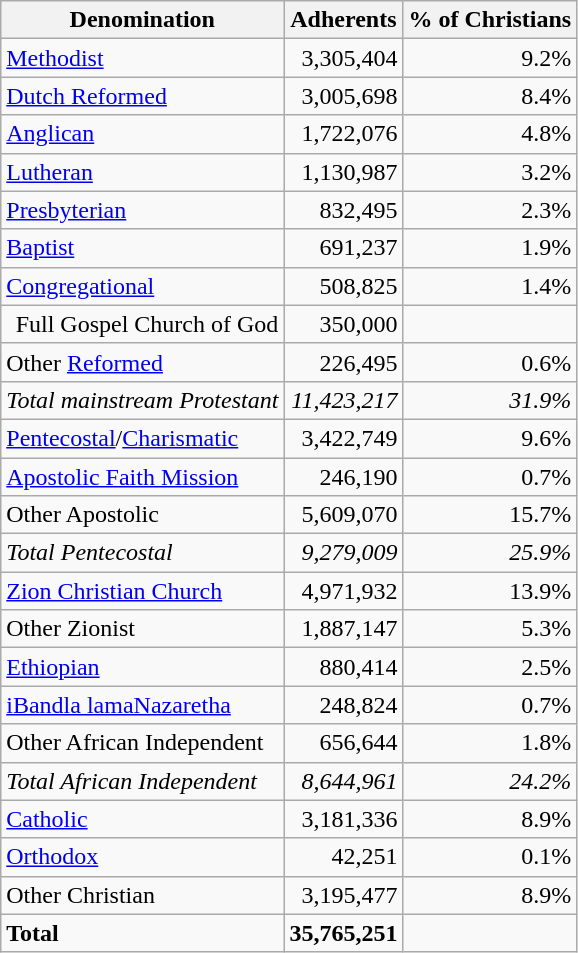<table class="sortable wikitable" style="text-align:right">
<tr>
<th>Denomination</th>
<th>Adherents</th>
<th>% of Christians</th>
</tr>
<tr>
<td style="text-align:left"><a href='#'>Methodist</a></td>
<td>3,305,404</td>
<td>9.2%</td>
</tr>
<tr>
<td style="text-align:left"><a href='#'>Dutch Reformed</a></td>
<td>3,005,698</td>
<td>8.4%</td>
</tr>
<tr>
<td style="text-align:left"><a href='#'>Anglican</a></td>
<td>1,722,076</td>
<td>4.8%</td>
</tr>
<tr>
<td style="text-align:left"><a href='#'>Lutheran</a></td>
<td>1,130,987</td>
<td>3.2%</td>
</tr>
<tr>
<td style="text-align:left"><a href='#'>Presbyterian</a></td>
<td>832,495</td>
<td>2.3%</td>
</tr>
<tr>
<td style="text-align:left"><a href='#'>Baptist</a></td>
<td>691,237</td>
<td>1.9%</td>
</tr>
<tr>
<td style="text-align:left"><a href='#'>Congregational</a></td>
<td>508,825</td>
<td>1.4%</td>
</tr>
<tr>
<td>Full Gospel Church of God</td>
<td>350,000</td>
<td></td>
</tr>
<tr>
<td style="text-align:left">Other <a href='#'>Reformed</a></td>
<td>226,495</td>
<td>0.6%</td>
</tr>
<tr>
<td style="text-align:left"><em>Total mainstream Protestant</em></td>
<td><em>11,423,217</em></td>
<td><em>31.9%</em></td>
</tr>
<tr>
<td style="text-align:left"><a href='#'>Pentecostal</a>/<a href='#'>Charismatic</a></td>
<td>3,422,749</td>
<td>9.6%</td>
</tr>
<tr>
<td style="text-align:left"><a href='#'>Apostolic Faith Mission</a></td>
<td>246,190</td>
<td>0.7%</td>
</tr>
<tr>
<td style="text-align:left">Other Apostolic</td>
<td>5,609,070</td>
<td>15.7%</td>
</tr>
<tr>
<td style="text-align:left"><em>Total Pentecostal</em></td>
<td><em>9,279,009</em></td>
<td><em>25.9%</em></td>
</tr>
<tr>
<td style="text-align:left"><a href='#'>Zion Christian Church</a></td>
<td>4,971,932</td>
<td>13.9%</td>
</tr>
<tr>
<td style="text-align:left">Other Zionist</td>
<td>1,887,147</td>
<td>5.3%</td>
</tr>
<tr>
<td style="text-align:left"><a href='#'>Ethiopian</a></td>
<td>880,414</td>
<td>2.5%</td>
</tr>
<tr>
<td style="text-align:left"><a href='#'>iBandla lamaNazaretha</a></td>
<td>248,824</td>
<td>0.7%</td>
</tr>
<tr>
<td style="text-align:left">Other African Independent</td>
<td>656,644</td>
<td>1.8%</td>
</tr>
<tr>
<td style="text-align:left"><em>Total African Independent</em></td>
<td><em>8,644,961</em></td>
<td><em>24.2%</em></td>
</tr>
<tr>
<td style="text-align:left"><a href='#'>Catholic</a></td>
<td>3,181,336</td>
<td>8.9%</td>
</tr>
<tr>
<td style="text-align:left"><a href='#'>Orthodox</a></td>
<td>42,251</td>
<td>0.1%</td>
</tr>
<tr>
<td style="text-align:left">Other Christian</td>
<td>3,195,477</td>
<td>8.9%</td>
</tr>
<tr>
<td style="text-align:left"><strong>Total </strong></td>
<td><strong>35,765,251</strong></td>
<td></td>
</tr>
</table>
